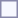<table style="border:1px solid #8888aa; background-color:#f7f8ff; padding:5px; font-size:95%; margin: 0px 12px 12px 0px;">
</table>
